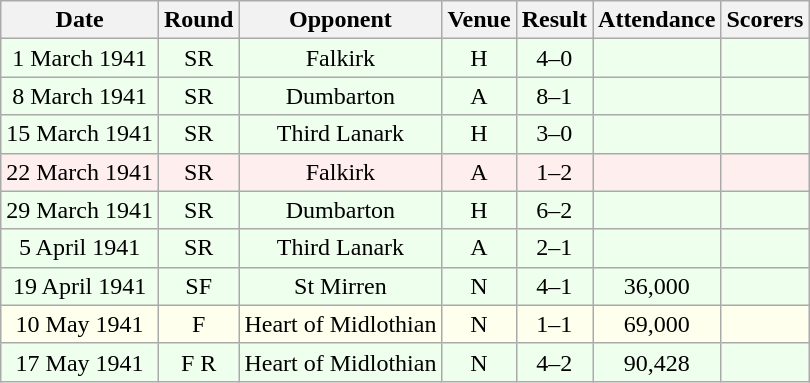<table class="wikitable sortable" style="font-size:100%; text-align:center">
<tr>
<th>Date</th>
<th>Round</th>
<th>Opponent</th>
<th>Venue</th>
<th>Result</th>
<th>Attendance</th>
<th>Scorers</th>
</tr>
<tr bgcolor = "#EEFFEE">
<td>1 March 1941</td>
<td>SR</td>
<td>Falkirk</td>
<td>H</td>
<td>4–0</td>
<td></td>
<td></td>
</tr>
<tr bgcolor = "#EEFFEE">
<td>8 March 1941</td>
<td>SR</td>
<td>Dumbarton</td>
<td>A</td>
<td>8–1</td>
<td></td>
<td></td>
</tr>
<tr bgcolor = "#EEFFEE">
<td>15 March 1941</td>
<td>SR</td>
<td>Third Lanark</td>
<td>H</td>
<td>3–0</td>
<td></td>
<td></td>
</tr>
<tr bgcolor = "#FFEEEE">
<td>22 March 1941</td>
<td>SR</td>
<td>Falkirk</td>
<td>A</td>
<td>1–2</td>
<td></td>
<td></td>
</tr>
<tr bgcolor = "#EEFFEE">
<td>29 March 1941</td>
<td>SR</td>
<td>Dumbarton</td>
<td>H</td>
<td>6–2</td>
<td></td>
<td></td>
</tr>
<tr bgcolor = "#EEFFEE">
<td>5 April 1941</td>
<td>SR</td>
<td>Third Lanark</td>
<td>A</td>
<td>2–1</td>
<td></td>
<td></td>
</tr>
<tr bgcolor = "#EEFFEE">
<td>19 April 1941</td>
<td>SF</td>
<td>St Mirren</td>
<td>N</td>
<td>4–1</td>
<td>36,000</td>
<td></td>
</tr>
<tr bgcolor = "#FFFFEE">
<td>10 May 1941</td>
<td>F</td>
<td>Heart of Midlothian</td>
<td>N</td>
<td>1–1</td>
<td>69,000</td>
<td></td>
</tr>
<tr bgcolor = "#EEFFEE">
<td>17 May 1941</td>
<td>F R</td>
<td>Heart of Midlothian</td>
<td>N</td>
<td>4–2</td>
<td>90,428</td>
<td></td>
</tr>
</table>
